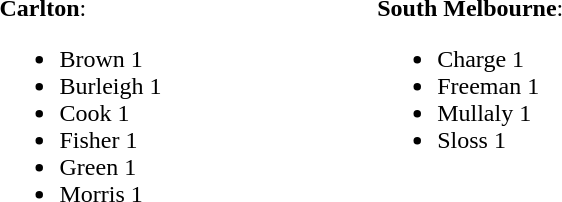<table width="40%">
<tr>
<td valign="top" width="30%"><br><strong>Carlton</strong>:<ul><li>Brown 1</li><li>Burleigh 1</li><li>Cook 1</li><li>Fisher 1</li><li>Green 1</li><li>Morris 1</li></ul></td>
<td valign="top" width="30%"><br><strong>South Melbourne</strong>:<ul><li>Charge 1</li><li>Freeman 1</li><li>Mullaly 1</li><li>Sloss 1</li></ul></td>
</tr>
</table>
